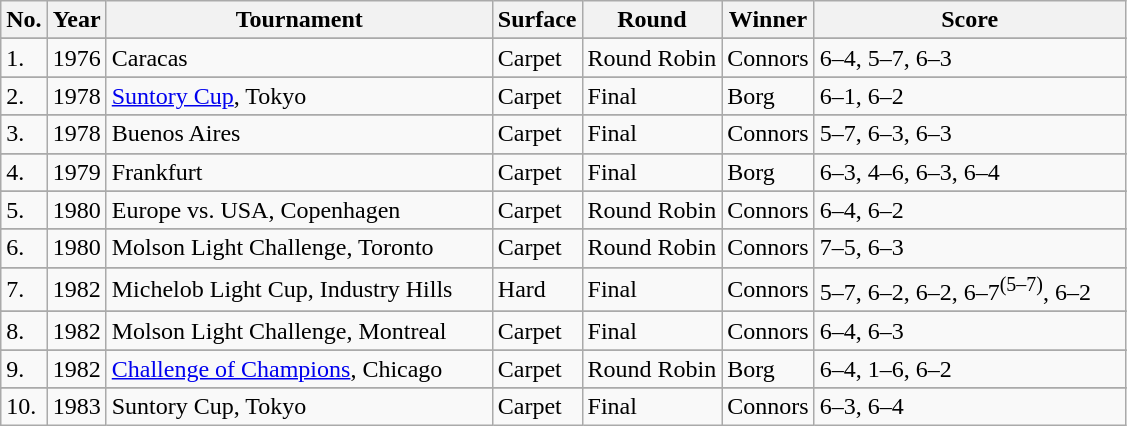<table class="sortable wikitable">
<tr>
<th>No.</th>
<th>Year</th>
<th width=250>Tournament</th>
<th>Surface</th>
<th>Round</th>
<th>Winner</th>
<th width=200>Score</th>
</tr>
<tr>
</tr>
<tr bgcolor=>
<td>1.</td>
<td>1976</td>
<td>Caracas</td>
<td>Carpet</td>
<td>Round Robin</td>
<td>Connors</td>
<td>6–4, 5–7, 6–3</td>
</tr>
<tr>
</tr>
<tr bgcolor=>
<td>2.</td>
<td>1978</td>
<td><a href='#'>Suntory Cup</a>, Tokyo</td>
<td>Carpet</td>
<td>Final</td>
<td>Borg</td>
<td>6–1, 6–2</td>
</tr>
<tr>
</tr>
<tr bgcolor=>
<td>3.</td>
<td>1978</td>
<td>Buenos Aires</td>
<td>Carpet</td>
<td>Final</td>
<td>Connors</td>
<td>5–7, 6–3, 6–3</td>
</tr>
<tr>
</tr>
<tr bgcolor=>
<td>4.</td>
<td>1979</td>
<td>Frankfurt</td>
<td>Carpet</td>
<td>Final</td>
<td>Borg</td>
<td>6–3, 4–6, 6–3, 6–4</td>
</tr>
<tr>
</tr>
<tr bgcolor=>
<td>5.</td>
<td>1980</td>
<td>Europe vs. USA, Copenhagen</td>
<td>Carpet</td>
<td>Round Robin</td>
<td>Connors</td>
<td>6–4, 6–2</td>
</tr>
<tr>
</tr>
<tr bgcolor=>
<td>6.</td>
<td>1980</td>
<td>Molson Light Challenge, Toronto</td>
<td>Carpet</td>
<td>Round Robin</td>
<td>Connors</td>
<td>7–5, 6–3</td>
</tr>
<tr>
</tr>
<tr bgcolor=>
<td>7.</td>
<td>1982</td>
<td>Michelob Light Cup, Industry Hills</td>
<td>Hard</td>
<td>Final</td>
<td>Connors</td>
<td>5–7, 6–2, 6–2, 6–7<sup>(5–7)</sup>, 6–2</td>
</tr>
<tr>
</tr>
<tr bgcolor=>
<td>8.</td>
<td>1982</td>
<td>Molson Light Challenge, Montreal</td>
<td>Carpet</td>
<td>Final</td>
<td>Connors</td>
<td>6–4, 6–3</td>
</tr>
<tr>
</tr>
<tr bgcolor=>
<td>9.</td>
<td>1982</td>
<td><a href='#'>Challenge of Champions</a>, Chicago</td>
<td>Carpet</td>
<td>Round Robin</td>
<td>Borg</td>
<td>6–4, 1–6, 6–2</td>
</tr>
<tr>
</tr>
<tr bgcolor=>
<td>10.</td>
<td>1983</td>
<td>Suntory Cup, Tokyo</td>
<td>Carpet</td>
<td>Final</td>
<td>Connors</td>
<td>6–3, 6–4</td>
</tr>
</table>
